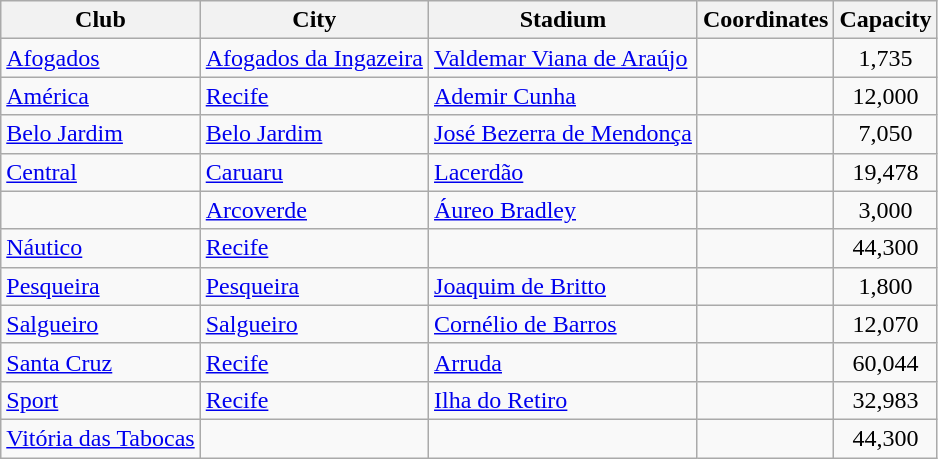<table class="wikitable">
<tr>
<th>Club</th>
<th>City</th>
<th>Stadium</th>
<th>Coordinates</th>
<th>Capacity</th>
</tr>
<tr>
<td><a href='#'>Afogados</a></td>
<td><a href='#'>Afogados da Ingazeira</a></td>
<td><a href='#'>Valdemar Viana de Araújo</a></td>
<td></td>
<td align="center">1,735</td>
</tr>
<tr>
<td><a href='#'>América</a></td>
<td><a href='#'>Recife</a></td>
<td><a href='#'>Ademir Cunha</a> </td>
<td><small></small></td>
<td align="center">12,000</td>
</tr>
<tr>
<td><a href='#'>Belo Jardim</a></td>
<td><a href='#'>Belo Jardim</a></td>
<td><a href='#'>José Bezerra de Mendonça</a></td>
<td><small></small></td>
<td align="center">7,050</td>
</tr>
<tr>
<td><a href='#'>Central</a></td>
<td><a href='#'>Caruaru</a></td>
<td><a href='#'>Lacerdão</a></td>
<td><small></small></td>
<td align="center">19,478</td>
</tr>
<tr>
<td></td>
<td><a href='#'>Arcoverde</a></td>
<td><a href='#'>Áureo Bradley</a></td>
<td><small></small></td>
<td align="center">3,000</td>
</tr>
<tr>
<td><a href='#'>Náutico</a></td>
<td><a href='#'>Recife</a></td>
<td></td>
<td><small></small></td>
<td align="center">44,300</td>
</tr>
<tr>
<td><a href='#'>Pesqueira</a></td>
<td><a href='#'>Pesqueira</a></td>
<td><a href='#'>Joaquim de Britto</a></td>
<td><small></small></td>
<td align="center">1,800</td>
</tr>
<tr>
<td><a href='#'>Salgueiro</a></td>
<td><a href='#'>Salgueiro</a></td>
<td><a href='#'>Cornélio de Barros</a></td>
<td><small></small></td>
<td align="center">12,070</td>
</tr>
<tr>
<td><a href='#'>Santa Cruz</a></td>
<td><a href='#'>Recife</a></td>
<td><a href='#'>Arruda</a></td>
<td><small></small></td>
<td align="center">60,044</td>
</tr>
<tr>
<td><a href='#'>Sport</a></td>
<td><a href='#'>Recife</a></td>
<td><a href='#'>Ilha do Retiro</a></td>
<td><small></small></td>
<td align="center">32,983</td>
</tr>
<tr>
<td><a href='#'>Vitória das Tabocas</a></td>
<td></td>
<td></td>
<td><small></small></td>
<td align="center">44,300</td>
</tr>
</table>
